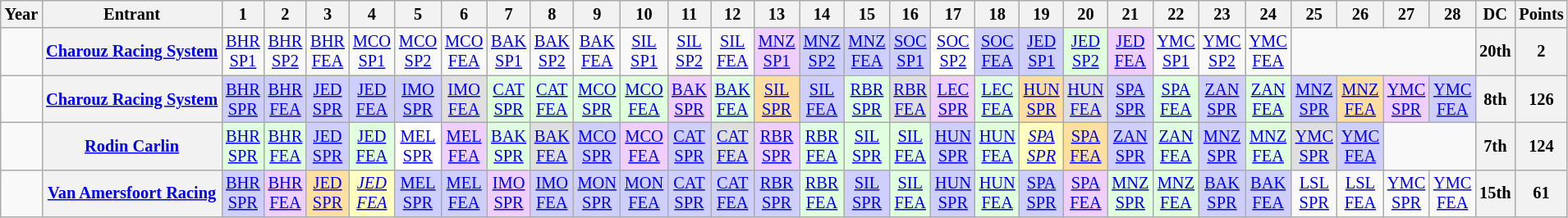<table class="wikitable" style="text-align:center; font-size:85%">
<tr>
<th scope="col">Year</th>
<th scope="col">Entrant</th>
<th scope="col">1</th>
<th scope="col">2</th>
<th scope="col">3</th>
<th scope="col">4</th>
<th scope="col">5</th>
<th scope="col">6</th>
<th scope="col">7</th>
<th scope="col">8</th>
<th scope="col">9</th>
<th scope="col">10</th>
<th scope="col">11</th>
<th scope="col">12</th>
<th scope="col">13</th>
<th scope="col">14</th>
<th scope="col">15</th>
<th scope="col">16</th>
<th scope="col">17</th>
<th scope="col">18</th>
<th scope="col">19</th>
<th scope="col">20</th>
<th scope="col">21</th>
<th scope="col">22</th>
<th scope="col">23</th>
<th scope="col">24</th>
<th scope="col">25</th>
<th scope="col">26</th>
<th scope="col">27</th>
<th scope="col">28</th>
<th scope="col">DC</th>
<th scope="col">Points</th>
</tr>
<tr>
<td scope="row"></td>
<th nowrap><a href='#'>Charouz Racing System</a></th>
<td><a href='#'>BHR<br>SP1</a></td>
<td><a href='#'>BHR<br>SP2</a></td>
<td><a href='#'>BHR<br>FEA</a></td>
<td><a href='#'>MCO<br>SP1</a></td>
<td><a href='#'>MCO<br>SP2</a></td>
<td><a href='#'>MCO<br>FEA</a></td>
<td><a href='#'>BAK<br>SP1</a></td>
<td><a href='#'>BAK<br>SP2</a></td>
<td><a href='#'>BAK<br>FEA</a></td>
<td><a href='#'>SIL<br>SP1</a></td>
<td><a href='#'>SIL<br>SP2</a></td>
<td><a href='#'>SIL<br>FEA</a></td>
<td style="background:#EFCFFF;"><a href='#'>MNZ<br>SP1</a><br></td>
<td style="background:#CFCFFF;"><a href='#'>MNZ<br>SP2</a><br></td>
<td style="background:#CFCFFF;"><a href='#'>MNZ<br>FEA</a><br></td>
<td style="background:#CFCFFF;"><a href='#'>SOC<br>SP1</a><br></td>
<td style="background:#FFFFFF;"><a href='#'>SOC<br>SP2</a><br></td>
<td style="background:#CFCFFF;"><a href='#'>SOC<br>FEA</a><br></td>
<td style="background:#CFCFFF;"><a href='#'>JED<br>SP1</a><br></td>
<td style="background:#DFFFDF;"><a href='#'>JED<br>SP2</a><br></td>
<td style="background:#EFCFFF;"><a href='#'>JED<br>FEA</a><br></td>
<td><a href='#'>YMC<br>SP1</a></td>
<td><a href='#'>YMC<br>SP2</a></td>
<td><a href='#'>YMC<br>FEA</a></td>
<td colspan=4></td>
<th>20th</th>
<th>2</th>
</tr>
<tr>
<td scope="row"></td>
<th nowrap><a href='#'>Charouz Racing System</a></th>
<td style="background:#CFCFFF;"><a href='#'>BHR<br>SPR</a><br></td>
<td style="background:#CFCFFF;"><a href='#'>BHR<br>FEA</a><br></td>
<td style="background:#CFCFFF;"><a href='#'>JED<br>SPR</a><br></td>
<td style="background:#CFCFFF;"><a href='#'>JED<br>FEA</a><br></td>
<td style="background:#CFCFFF;"><a href='#'>IMO<br>SPR</a><br></td>
<td style="background:#DFDFDF;"><a href='#'>IMO<br>FEA</a><br></td>
<td style="background:#DFFFDF;"><a href='#'>CAT<br>SPR</a><br></td>
<td style="background:#DFFFDF;"><a href='#'>CAT<br>FEA</a><br></td>
<td style="background:#DFFFDF;"><a href='#'>MCO<br>SPR</a><br></td>
<td style="background:#DFFFDF;"><a href='#'>MCO<br>FEA</a><br></td>
<td style="background:#EFCFFF;"><a href='#'>BAK<br>SPR</a><br></td>
<td style="background:#DFFFDF;"><a href='#'>BAK<br>FEA</a><br></td>
<td style="background:#FFDF9F;"><a href='#'>SIL<br>SPR</a><br></td>
<td style="background:#CFCFFF;"><a href='#'>SIL<br>FEA</a><br></td>
<td style="background:#DFFFDF;"><a href='#'>RBR<br>SPR</a><br></td>
<td style="background:#DFDFDF;"><a href='#'>RBR<br>FEA</a><br></td>
<td style="background:#EFCFFF;"><a href='#'>LEC<br>SPR</a><br></td>
<td style="background:#DFFFDF;"><a href='#'>LEC<br>FEA</a><br></td>
<td style="background:#FFDF9F;"><a href='#'>HUN<br>SPR</a><br></td>
<td style="background:#DFDFDF;"><a href='#'>HUN<br>FEA</a><br></td>
<td style="background:#CFCFFF;"><a href='#'>SPA<br>SPR</a><br></td>
<td style="background:#DFFFDF;"><a href='#'>SPA<br>FEA</a><br></td>
<td style="background:#CFCFFF;"><a href='#'>ZAN<br>SPR</a><br></td>
<td style="background:#DFFFDF;"><a href='#'>ZAN<br>FEA</a><br></td>
<td style="background:#CFCFFF;"><a href='#'>MNZ<br>SPR</a><br></td>
<td style="background:#FFDF9F;"><a href='#'>MNZ<br>FEA</a><br></td>
<td style="background:#EFCFFF;"><a href='#'>YMC<br>SPR</a><br></td>
<td style="background:#CFCFFF;"><a href='#'>YMC<br>FEA</a><br></td>
<th>8th</th>
<th>126</th>
</tr>
<tr>
<td scope="row"></td>
<th nowrap><a href='#'>Rodin Carlin</a></th>
<td style="background:#DFFFDF;"><a href='#'>BHR<br>SPR</a><br></td>
<td style="background:#DFFFDF;"><a href='#'>BHR<br>FEA</a><br></td>
<td style="background:#CFCFFF;"><a href='#'>JED<br>SPR</a><br></td>
<td style="background:#DFFFDF;"><a href='#'>JED<br>FEA</a><br></td>
<td style="background:#FFFFFF;"><a href='#'>MEL<br>SPR</a><br></td>
<td style="background:#EFCFFF;"><a href='#'>MEL<br>FEA</a><br></td>
<td style="background:#DFFFDF;"><a href='#'>BAK<br>SPR</a><br></td>
<td style="background:#DFDFDF;"><a href='#'>BAK<br>FEA</a><br></td>
<td style="background:#CFCFFF;"><a href='#'>MCO<br>SPR</a><br></td>
<td style="background:#EFCFFF;"><a href='#'>MCO<br>FEA</a><br></td>
<td style="background:#CFCFFF;"><a href='#'>CAT<br>SPR</a><br></td>
<td style="background:#DFDFDF;"><a href='#'>CAT<br>FEA</a><br></td>
<td style="background:#EFCFFF;"><a href='#'>RBR<br>SPR</a><br></td>
<td style="background:#DFFFDF;"><a href='#'>RBR<br>FEA</a><br></td>
<td style="background:#DFFFDF;"><a href='#'>SIL<br>SPR</a><br></td>
<td style="background:#DFFFDF;"><a href='#'>SIL<br>FEA</a><br></td>
<td style="background:#CFCFFF;"><a href='#'>HUN<br>SPR</a><br></td>
<td style="background:#DFFFDF;"><a href='#'>HUN<br>FEA</a><br></td>
<td style="background:#FFFFBF;"><em><a href='#'>SPA<br>SPR</a></em><br></td>
<td style="background:#FFDF9F;"><a href='#'>SPA<br>FEA</a><br></td>
<td style="background:#CFCFFF;"><a href='#'>ZAN<br>SPR</a><br></td>
<td style="background:#DFFFDF;"><a href='#'>ZAN<br>FEA</a><br></td>
<td style="background:#CFCFFF;"><a href='#'>MNZ<br>SPR</a><br></td>
<td style="background:#DFFFDF;"><a href='#'>MNZ<br>FEA</a><br></td>
<td style="background:#DFDFDF;"><a href='#'>YMC<br>SPR</a><br></td>
<td style="background:#CFCFFF;"><a href='#'>YMC<br>FEA</a><br></td>
<td colspan=2></td>
<th>7th</th>
<th>124</th>
</tr>
<tr>
<td scope="row"></td>
<th nowrap><a href='#'>Van Amersfoort Racing</a></th>
<td style="background:#CFCFFF;"><a href='#'>BHR<br>SPR</a><br></td>
<td style="background:#EFCFFF;"><a href='#'>BHR<br>FEA</a><br></td>
<td style="background:#FFDF9F;"><a href='#'>JED<br>SPR</a><br></td>
<td style="background:#FFFFBF;"><em><a href='#'>JED<br>FEA</a></em><br></td>
<td style="background:#CFCFFF;"><a href='#'>MEL<br>SPR</a><br></td>
<td style="background:#CFCFFF;"><a href='#'>MEL<br>FEA</a><br></td>
<td style="background:#EFCFFF;"><a href='#'>IMO<br>SPR</a><br></td>
<td style="background:#CFCFFF;"><a href='#'>IMO<br>FEA</a><br></td>
<td style="background:#CFCFFF;"><a href='#'>MON<br>SPR</a><br></td>
<td style="background:#CFCFFF;"><a href='#'>MON<br>FEA</a><br></td>
<td style="background:#CFCFFF;"><a href='#'>CAT<br>SPR</a><br></td>
<td style="background:#CFCFFF;"><a href='#'>CAT<br>FEA</a><br></td>
<td style="background:#CFCFFF;"><a href='#'>RBR<br>SPR</a><br></td>
<td style="background:#DFFFDF;"><a href='#'>RBR<br>FEA</a><br></td>
<td style="background:#CFCFFF;"><a href='#'>SIL<br>SPR</a><br></td>
<td style="background:#DFFFDF;"><a href='#'>SIL<br>FEA</a><br></td>
<td style="background:#CFCFFF;"><a href='#'>HUN<br>SPR</a><br></td>
<td style="background:#DFFFDF;"><a href='#'>HUN<br>FEA</a><br></td>
<td style="background:#CFCFFF;"><a href='#'>SPA<br>SPR</a><br></td>
<td style="background:#EFCFFF;"><a href='#'>SPA<br>FEA</a><br></td>
<td style="background:#DFFFDF;"><a href='#'>MNZ<br>SPR</a><br></td>
<td style="background:#DFFFDF;"><a href='#'>MNZ<br>FEA</a><br></td>
<td style="background:#CFCFFF;"><a href='#'>BAK<br>SPR</a><br></td>
<td style="background:#CFCFFF;"><a href='#'>BAK<br>FEA</a><br></td>
<td><a href='#'>LSL<br>SPR</a></td>
<td><a href='#'>LSL<br>FEA</a></td>
<td><a href='#'>YMC<br>SPR</a></td>
<td><a href='#'>YMC<br>FEA</a></td>
<th>15th</th>
<th>61</th>
</tr>
</table>
